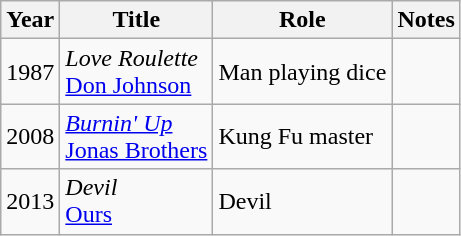<table class="wikitable">
<tr>
<th>Year</th>
<th>Title</th>
<th>Role</th>
<th>Notes</th>
</tr>
<tr>
<td>1987</td>
<td><em>Love Roulette</em><br><a href='#'>Don Johnson</a></td>
<td>Man playing dice</td>
<td></td>
</tr>
<tr>
<td>2008</td>
<td><em><a href='#'>Burnin' Up</a></em><br><a href='#'>Jonas Brothers</a></td>
<td>Kung Fu master</td>
<td></td>
</tr>
<tr>
<td>2013</td>
<td><em>Devil</em><br><a href='#'>Ours</a></td>
<td>Devil</td>
<td></td>
</tr>
</table>
